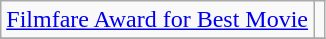<table class="wikitable">
<tr>
<td><a href='#'>Filmfare Award for Best Movie</a></td>
<td></td>
</tr>
<tr>
</tr>
</table>
